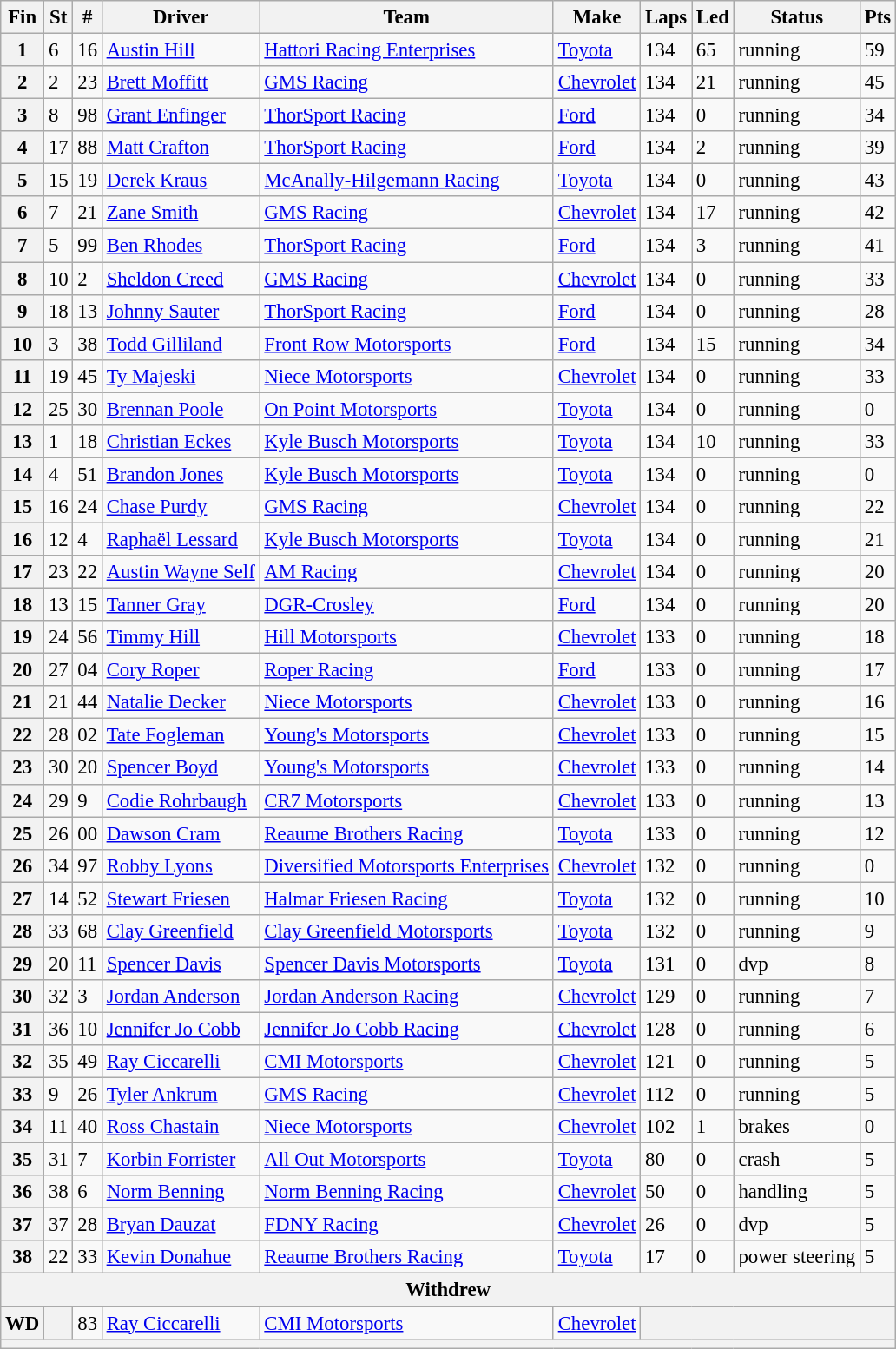<table class="wikitable" style="font-size:95%">
<tr>
<th>Fin</th>
<th>St</th>
<th>#</th>
<th>Driver</th>
<th>Team</th>
<th>Make</th>
<th>Laps</th>
<th>Led</th>
<th>Status</th>
<th>Pts</th>
</tr>
<tr>
<th>1</th>
<td>6</td>
<td>16</td>
<td><a href='#'>Austin Hill</a></td>
<td><a href='#'>Hattori Racing Enterprises</a></td>
<td><a href='#'>Toyota</a></td>
<td>134</td>
<td>65</td>
<td>running</td>
<td>59</td>
</tr>
<tr>
<th>2</th>
<td>2</td>
<td>23</td>
<td><a href='#'>Brett Moffitt</a></td>
<td><a href='#'>GMS Racing</a></td>
<td><a href='#'>Chevrolet</a></td>
<td>134</td>
<td>21</td>
<td>running</td>
<td>45</td>
</tr>
<tr>
<th>3</th>
<td>8</td>
<td>98</td>
<td><a href='#'>Grant Enfinger</a></td>
<td><a href='#'>ThorSport Racing</a></td>
<td><a href='#'>Ford</a></td>
<td>134</td>
<td>0</td>
<td>running</td>
<td>34</td>
</tr>
<tr>
<th>4</th>
<td>17</td>
<td>88</td>
<td><a href='#'>Matt Crafton</a></td>
<td><a href='#'>ThorSport Racing</a></td>
<td><a href='#'>Ford</a></td>
<td>134</td>
<td>2</td>
<td>running</td>
<td>39</td>
</tr>
<tr>
<th>5</th>
<td>15</td>
<td>19</td>
<td><a href='#'>Derek Kraus</a></td>
<td><a href='#'>McAnally-Hilgemann Racing</a></td>
<td><a href='#'>Toyota</a></td>
<td>134</td>
<td>0</td>
<td>running</td>
<td>43</td>
</tr>
<tr>
<th>6</th>
<td>7</td>
<td>21</td>
<td><a href='#'>Zane Smith</a></td>
<td><a href='#'>GMS Racing</a></td>
<td><a href='#'>Chevrolet</a></td>
<td>134</td>
<td>17</td>
<td>running</td>
<td>42</td>
</tr>
<tr>
<th>7</th>
<td>5</td>
<td>99</td>
<td><a href='#'>Ben Rhodes</a></td>
<td><a href='#'>ThorSport Racing</a></td>
<td><a href='#'>Ford</a></td>
<td>134</td>
<td>3</td>
<td>running</td>
<td>41</td>
</tr>
<tr>
<th>8</th>
<td>10</td>
<td>2</td>
<td><a href='#'>Sheldon Creed</a></td>
<td><a href='#'>GMS Racing</a></td>
<td><a href='#'>Chevrolet</a></td>
<td>134</td>
<td>0</td>
<td>running</td>
<td>33</td>
</tr>
<tr>
<th>9</th>
<td>18</td>
<td>13</td>
<td><a href='#'>Johnny Sauter</a></td>
<td><a href='#'>ThorSport Racing</a></td>
<td><a href='#'>Ford</a></td>
<td>134</td>
<td>0</td>
<td>running</td>
<td>28</td>
</tr>
<tr>
<th>10</th>
<td>3</td>
<td>38</td>
<td><a href='#'>Todd Gilliland</a></td>
<td><a href='#'>Front Row Motorsports</a></td>
<td><a href='#'>Ford</a></td>
<td>134</td>
<td>15</td>
<td>running</td>
<td>34</td>
</tr>
<tr>
<th>11</th>
<td>19</td>
<td>45</td>
<td><a href='#'>Ty Majeski</a></td>
<td><a href='#'>Niece Motorsports</a></td>
<td><a href='#'>Chevrolet</a></td>
<td>134</td>
<td>0</td>
<td>running</td>
<td>33</td>
</tr>
<tr>
<th>12</th>
<td>25</td>
<td>30</td>
<td><a href='#'>Brennan Poole</a></td>
<td><a href='#'>On Point Motorsports</a></td>
<td><a href='#'>Toyota</a></td>
<td>134</td>
<td>0</td>
<td>running</td>
<td>0</td>
</tr>
<tr>
<th>13</th>
<td>1</td>
<td>18</td>
<td><a href='#'>Christian Eckes</a></td>
<td><a href='#'>Kyle Busch Motorsports</a></td>
<td><a href='#'>Toyota</a></td>
<td>134</td>
<td>10</td>
<td>running</td>
<td>33</td>
</tr>
<tr>
<th>14</th>
<td>4</td>
<td>51</td>
<td><a href='#'>Brandon Jones</a></td>
<td><a href='#'>Kyle Busch Motorsports</a></td>
<td><a href='#'>Toyota</a></td>
<td>134</td>
<td>0</td>
<td>running</td>
<td>0</td>
</tr>
<tr>
<th>15</th>
<td>16</td>
<td>24</td>
<td><a href='#'>Chase Purdy</a></td>
<td><a href='#'>GMS Racing</a></td>
<td><a href='#'>Chevrolet</a></td>
<td>134</td>
<td>0</td>
<td>running</td>
<td>22</td>
</tr>
<tr>
<th>16</th>
<td>12</td>
<td>4</td>
<td><a href='#'>Raphaël Lessard</a></td>
<td><a href='#'>Kyle Busch Motorsports</a></td>
<td><a href='#'>Toyota</a></td>
<td>134</td>
<td>0</td>
<td>running</td>
<td>21</td>
</tr>
<tr>
<th>17</th>
<td>23</td>
<td>22</td>
<td><a href='#'>Austin Wayne Self</a></td>
<td><a href='#'>AM Racing</a></td>
<td><a href='#'>Chevrolet</a></td>
<td>134</td>
<td>0</td>
<td>running</td>
<td>20</td>
</tr>
<tr>
<th>18</th>
<td>13</td>
<td>15</td>
<td><a href='#'>Tanner Gray</a></td>
<td><a href='#'>DGR-Crosley</a></td>
<td><a href='#'>Ford</a></td>
<td>134</td>
<td>0</td>
<td>running</td>
<td>20</td>
</tr>
<tr>
<th>19</th>
<td>24</td>
<td>56</td>
<td><a href='#'>Timmy Hill</a></td>
<td><a href='#'>Hill Motorsports</a></td>
<td><a href='#'>Chevrolet</a></td>
<td>133</td>
<td>0</td>
<td>running</td>
<td>18</td>
</tr>
<tr>
<th>20</th>
<td>27</td>
<td>04</td>
<td><a href='#'>Cory Roper</a></td>
<td><a href='#'>Roper Racing</a></td>
<td><a href='#'>Ford</a></td>
<td>133</td>
<td>0</td>
<td>running</td>
<td>17</td>
</tr>
<tr>
<th>21</th>
<td>21</td>
<td>44</td>
<td><a href='#'>Natalie Decker</a></td>
<td><a href='#'>Niece Motorsports</a></td>
<td><a href='#'>Chevrolet</a></td>
<td>133</td>
<td>0</td>
<td>running</td>
<td>16</td>
</tr>
<tr>
<th>22</th>
<td>28</td>
<td>02</td>
<td><a href='#'>Tate Fogleman</a></td>
<td><a href='#'>Young's Motorsports</a></td>
<td><a href='#'>Chevrolet</a></td>
<td>133</td>
<td>0</td>
<td>running</td>
<td>15</td>
</tr>
<tr>
<th>23</th>
<td>30</td>
<td>20</td>
<td><a href='#'>Spencer Boyd</a></td>
<td><a href='#'>Young's Motorsports</a></td>
<td><a href='#'>Chevrolet</a></td>
<td>133</td>
<td>0</td>
<td>running</td>
<td>14</td>
</tr>
<tr>
<th>24</th>
<td>29</td>
<td>9</td>
<td><a href='#'>Codie Rohrbaugh</a></td>
<td><a href='#'>CR7 Motorsports</a></td>
<td><a href='#'>Chevrolet</a></td>
<td>133</td>
<td>0</td>
<td>running</td>
<td>13</td>
</tr>
<tr>
<th>25</th>
<td>26</td>
<td>00</td>
<td><a href='#'>Dawson Cram</a></td>
<td><a href='#'>Reaume Brothers Racing</a></td>
<td><a href='#'>Toyota</a></td>
<td>133</td>
<td>0</td>
<td>running</td>
<td>12</td>
</tr>
<tr>
<th>26</th>
<td>34</td>
<td>97</td>
<td><a href='#'>Robby Lyons</a></td>
<td><a href='#'>Diversified Motorsports Enterprises</a></td>
<td><a href='#'>Chevrolet</a></td>
<td>132</td>
<td>0</td>
<td>running</td>
<td>0</td>
</tr>
<tr>
<th>27</th>
<td>14</td>
<td>52</td>
<td><a href='#'>Stewart Friesen</a></td>
<td><a href='#'>Halmar Friesen Racing</a></td>
<td><a href='#'>Toyota</a></td>
<td>132</td>
<td>0</td>
<td>running</td>
<td>10</td>
</tr>
<tr>
<th>28</th>
<td>33</td>
<td>68</td>
<td><a href='#'>Clay Greenfield</a></td>
<td><a href='#'>Clay Greenfield Motorsports</a></td>
<td><a href='#'>Toyota</a></td>
<td>132</td>
<td>0</td>
<td>running</td>
<td>9</td>
</tr>
<tr>
<th>29</th>
<td>20</td>
<td>11</td>
<td><a href='#'>Spencer Davis</a></td>
<td><a href='#'>Spencer Davis Motorsports</a></td>
<td><a href='#'>Toyota</a></td>
<td>131</td>
<td>0</td>
<td>dvp</td>
<td>8</td>
</tr>
<tr>
<th>30</th>
<td>32</td>
<td>3</td>
<td><a href='#'>Jordan Anderson</a></td>
<td><a href='#'>Jordan Anderson Racing</a></td>
<td><a href='#'>Chevrolet</a></td>
<td>129</td>
<td>0</td>
<td>running</td>
<td>7</td>
</tr>
<tr>
<th>31</th>
<td>36</td>
<td>10</td>
<td><a href='#'>Jennifer Jo Cobb</a></td>
<td><a href='#'>Jennifer Jo Cobb Racing</a></td>
<td><a href='#'>Chevrolet</a></td>
<td>128</td>
<td>0</td>
<td>running</td>
<td>6</td>
</tr>
<tr>
<th>32</th>
<td>35</td>
<td>49</td>
<td><a href='#'>Ray Ciccarelli</a></td>
<td><a href='#'>CMI Motorsports</a></td>
<td><a href='#'>Chevrolet</a></td>
<td>121</td>
<td>0</td>
<td>running</td>
<td>5</td>
</tr>
<tr>
<th>33</th>
<td>9</td>
<td>26</td>
<td><a href='#'>Tyler Ankrum</a></td>
<td><a href='#'>GMS Racing</a></td>
<td><a href='#'>Chevrolet</a></td>
<td>112</td>
<td>0</td>
<td>running</td>
<td>5</td>
</tr>
<tr>
<th>34</th>
<td>11</td>
<td>40</td>
<td><a href='#'>Ross Chastain</a></td>
<td><a href='#'>Niece Motorsports</a></td>
<td><a href='#'>Chevrolet</a></td>
<td>102</td>
<td>1</td>
<td>brakes</td>
<td>0</td>
</tr>
<tr>
<th>35</th>
<td>31</td>
<td>7</td>
<td><a href='#'>Korbin Forrister</a></td>
<td><a href='#'>All Out Motorsports</a></td>
<td><a href='#'>Toyota</a></td>
<td>80</td>
<td>0</td>
<td>crash</td>
<td>5</td>
</tr>
<tr>
<th>36</th>
<td>38</td>
<td>6</td>
<td><a href='#'>Norm Benning</a></td>
<td><a href='#'>Norm Benning Racing</a></td>
<td><a href='#'>Chevrolet</a></td>
<td>50</td>
<td>0</td>
<td>handling</td>
<td>5</td>
</tr>
<tr>
<th>37</th>
<td>37</td>
<td>28</td>
<td><a href='#'>Bryan Dauzat</a></td>
<td><a href='#'>FDNY Racing</a></td>
<td><a href='#'>Chevrolet</a></td>
<td>26</td>
<td>0</td>
<td>dvp</td>
<td>5</td>
</tr>
<tr>
<th>38</th>
<td>22</td>
<td>33</td>
<td><a href='#'>Kevin Donahue</a></td>
<td><a href='#'>Reaume Brothers Racing</a></td>
<td><a href='#'>Toyota</a></td>
<td>17</td>
<td>0</td>
<td>power steering</td>
<td>5</td>
</tr>
<tr>
<th colspan="10">Withdrew</th>
</tr>
<tr>
<th>WD</th>
<th></th>
<td>83</td>
<td><a href='#'>Ray Ciccarelli</a></td>
<td><a href='#'>CMI Motorsports</a></td>
<td><a href='#'>Chevrolet</a></td>
<th colspan="4"></th>
</tr>
<tr>
<th colspan="10"></th>
</tr>
</table>
